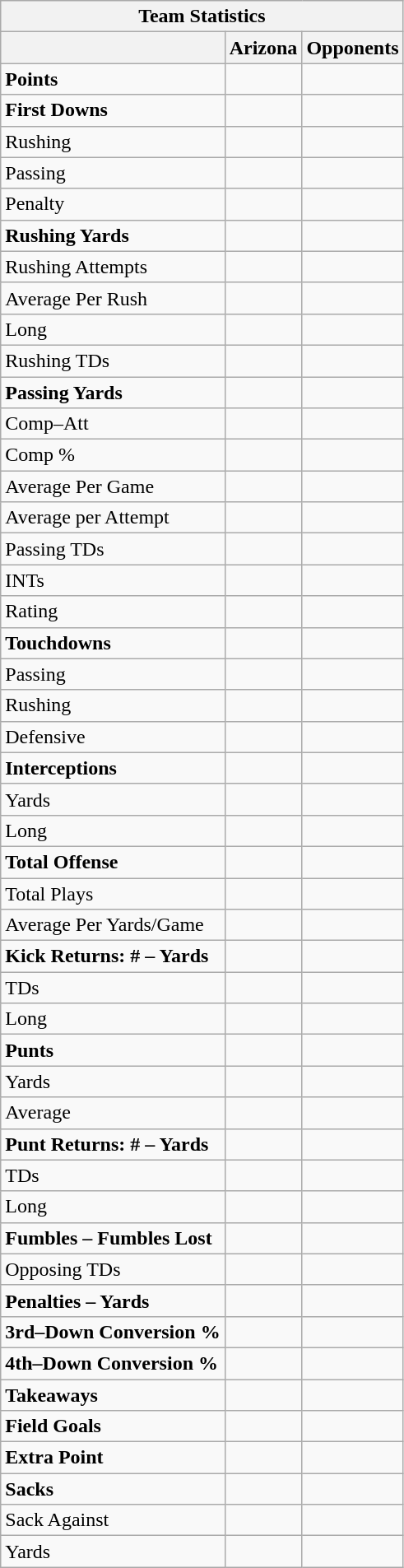<table class="wikitable collapsible collapsed">
<tr>
<th colspan="3">Team Statistics</th>
</tr>
<tr>
<th> </th>
<th>Arizona</th>
<th>Opponents</th>
</tr>
<tr>
<td><strong>Points</strong></td>
<td></td>
<td></td>
</tr>
<tr>
<td><strong>First Downs</strong></td>
<td></td>
<td></td>
</tr>
<tr>
<td>Rushing</td>
<td></td>
<td></td>
</tr>
<tr>
<td>Passing</td>
<td></td>
<td></td>
</tr>
<tr>
<td>Penalty</td>
<td></td>
<td></td>
</tr>
<tr>
<td><strong>Rushing Yards</strong></td>
<td></td>
<td></td>
</tr>
<tr>
<td>Rushing Attempts</td>
<td></td>
<td></td>
</tr>
<tr>
<td>Average Per Rush</td>
<td></td>
<td></td>
</tr>
<tr>
<td>Long</td>
<td></td>
<td></td>
</tr>
<tr>
<td>Rushing TDs</td>
<td></td>
<td></td>
</tr>
<tr>
<td><strong>Passing Yards</strong></td>
<td></td>
<td></td>
</tr>
<tr>
<td>Comp–Att</td>
<td></td>
<td></td>
</tr>
<tr>
<td>Comp %</td>
<td></td>
<td></td>
</tr>
<tr>
<td>Average Per Game</td>
<td></td>
<td></td>
</tr>
<tr>
<td>Average per Attempt</td>
<td></td>
<td></td>
</tr>
<tr>
<td>Passing TDs</td>
<td></td>
<td></td>
</tr>
<tr>
<td>INTs</td>
<td></td>
<td></td>
</tr>
<tr>
<td>Rating</td>
<td></td>
<td></td>
</tr>
<tr>
<td><strong>Touchdowns</strong></td>
<td></td>
<td></td>
</tr>
<tr>
<td>Passing</td>
<td></td>
<td></td>
</tr>
<tr>
<td>Rushing</td>
<td></td>
<td></td>
</tr>
<tr>
<td>Defensive</td>
<td></td>
<td></td>
</tr>
<tr>
<td><strong>Interceptions</strong></td>
<td></td>
<td></td>
</tr>
<tr>
<td>Yards</td>
<td></td>
<td></td>
</tr>
<tr>
<td>Long</td>
<td></td>
<td></td>
</tr>
<tr>
<td><strong>Total Offense</strong></td>
<td></td>
<td></td>
</tr>
<tr>
<td>Total Plays</td>
<td></td>
<td></td>
</tr>
<tr>
<td>Average Per Yards/Game</td>
<td></td>
<td></td>
</tr>
<tr>
<td><strong>Kick Returns: # – Yards</strong></td>
<td></td>
<td></td>
</tr>
<tr>
<td>TDs</td>
<td></td>
<td></td>
</tr>
<tr>
<td>Long</td>
<td></td>
<td></td>
</tr>
<tr>
<td><strong>Punts</strong></td>
<td></td>
<td></td>
</tr>
<tr>
<td>Yards</td>
<td></td>
<td></td>
</tr>
<tr>
<td>Average</td>
<td></td>
<td></td>
</tr>
<tr>
<td><strong>Punt Returns: # – Yards</strong></td>
<td></td>
<td></td>
</tr>
<tr>
<td>TDs</td>
<td></td>
<td></td>
</tr>
<tr>
<td>Long</td>
<td></td>
<td></td>
</tr>
<tr>
<td><strong>Fumbles – Fumbles Lost</strong></td>
<td></td>
<td></td>
</tr>
<tr>
<td>Opposing TDs</td>
<td></td>
<td></td>
</tr>
<tr>
<td><strong>Penalties – Yards</strong></td>
<td></td>
<td></td>
</tr>
<tr>
<td><strong>3rd–Down Conversion %</strong></td>
<td></td>
<td></td>
</tr>
<tr>
<td><strong>4th–Down Conversion %</strong></td>
<td></td>
<td></td>
</tr>
<tr>
<td><strong>Takeaways</strong></td>
<td></td>
<td></td>
</tr>
<tr>
<td><strong>Field Goals</strong></td>
<td></td>
<td></td>
</tr>
<tr>
<td><strong>Extra Point</strong></td>
<td></td>
<td></td>
</tr>
<tr>
<td><strong>Sacks</strong></td>
<td></td>
<td></td>
</tr>
<tr>
<td>Sack Against</td>
<td></td>
<td></td>
</tr>
<tr>
<td>Yards</td>
<td></td>
<td></td>
</tr>
</table>
